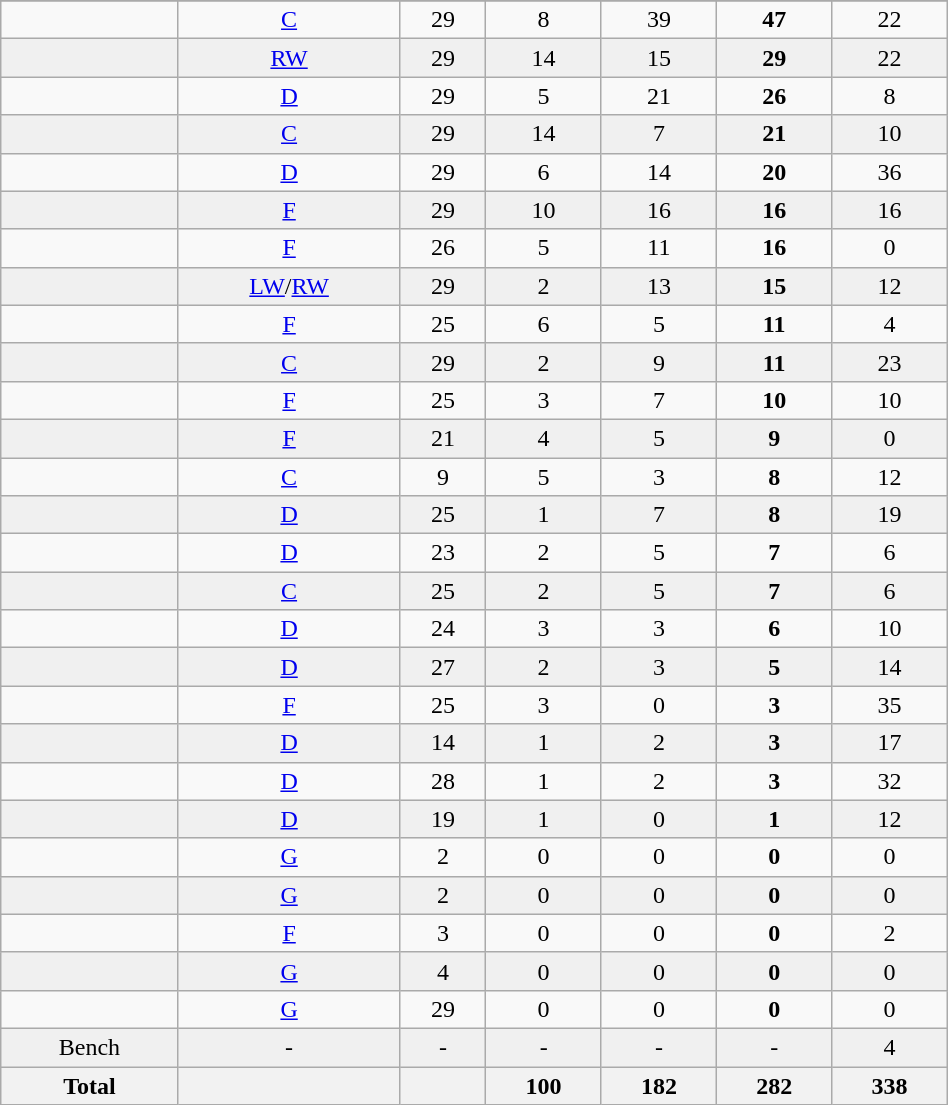<table class="wikitable sortable" width ="50%">
<tr align="center">
</tr>
<tr align="center" bgcolor="">
<td></td>
<td><a href='#'>C</a></td>
<td>29</td>
<td>8</td>
<td>39</td>
<td><strong>47</strong></td>
<td>22</td>
</tr>
<tr align="center" bgcolor="f0f0f0">
<td></td>
<td><a href='#'>RW</a></td>
<td>29</td>
<td>14</td>
<td>15</td>
<td><strong>29</strong></td>
<td>22</td>
</tr>
<tr align="center" bgcolor="">
<td></td>
<td><a href='#'>D</a></td>
<td>29</td>
<td>5</td>
<td>21</td>
<td><strong>26</strong></td>
<td>8</td>
</tr>
<tr align="center" bgcolor="f0f0f0">
<td></td>
<td><a href='#'>C</a></td>
<td>29</td>
<td>14</td>
<td>7</td>
<td><strong>21</strong></td>
<td>10</td>
</tr>
<tr align="center" bgcolor="">
<td></td>
<td><a href='#'>D</a></td>
<td>29</td>
<td>6</td>
<td>14</td>
<td><strong>20</strong></td>
<td>36</td>
</tr>
<tr align="center" bgcolor="f0f0f0">
<td></td>
<td><a href='#'>F</a></td>
<td>29</td>
<td>10</td>
<td>16</td>
<td><strong>16</strong></td>
<td>16</td>
</tr>
<tr align="center" bgcolor="">
<td></td>
<td><a href='#'>F</a></td>
<td>26</td>
<td>5</td>
<td>11</td>
<td><strong>16</strong></td>
<td>0</td>
</tr>
<tr align="center" bgcolor="f0f0f0">
<td></td>
<td><a href='#'>LW</a>/<a href='#'>RW</a></td>
<td>29</td>
<td>2</td>
<td>13</td>
<td><strong>15</strong></td>
<td>12</td>
</tr>
<tr align="center" bgcolor="">
<td></td>
<td><a href='#'>F</a></td>
<td>25</td>
<td>6</td>
<td>5</td>
<td><strong>11</strong></td>
<td>4</td>
</tr>
<tr align="center" bgcolor="f0f0f0">
<td></td>
<td><a href='#'>C</a></td>
<td>29</td>
<td>2</td>
<td>9</td>
<td><strong>11</strong></td>
<td>23</td>
</tr>
<tr align="center" bgcolor="">
<td></td>
<td><a href='#'>F</a></td>
<td>25</td>
<td>3</td>
<td>7</td>
<td><strong>10</strong></td>
<td>10</td>
</tr>
<tr align="center" bgcolor="f0f0f0">
<td></td>
<td><a href='#'>F</a></td>
<td>21</td>
<td>4</td>
<td>5</td>
<td><strong>9</strong></td>
<td>0</td>
</tr>
<tr align="center" bgcolor="">
<td></td>
<td><a href='#'>C</a></td>
<td>9</td>
<td>5</td>
<td>3</td>
<td><strong>8</strong></td>
<td>12</td>
</tr>
<tr align="center" bgcolor="f0f0f0">
<td></td>
<td><a href='#'>D</a></td>
<td>25</td>
<td>1</td>
<td>7</td>
<td><strong>8</strong></td>
<td>19</td>
</tr>
<tr align="center" bgcolor="">
<td></td>
<td><a href='#'>D</a></td>
<td>23</td>
<td>2</td>
<td>5</td>
<td><strong>7</strong></td>
<td>6</td>
</tr>
<tr align="center" bgcolor="f0f0f0">
<td></td>
<td><a href='#'>C</a></td>
<td>25</td>
<td>2</td>
<td>5</td>
<td><strong>7</strong></td>
<td>6</td>
</tr>
<tr align="center" bgcolor="">
<td></td>
<td><a href='#'>D</a></td>
<td>24</td>
<td>3</td>
<td>3</td>
<td><strong>6</strong></td>
<td>10</td>
</tr>
<tr align="center" bgcolor="f0f0f0">
<td></td>
<td><a href='#'>D</a></td>
<td>27</td>
<td>2</td>
<td>3</td>
<td><strong>5</strong></td>
<td>14</td>
</tr>
<tr align="center" bgcolor="">
<td></td>
<td><a href='#'>F</a></td>
<td>25</td>
<td>3</td>
<td>0</td>
<td><strong>3</strong></td>
<td>35</td>
</tr>
<tr align="center" bgcolor="f0f0f0">
<td></td>
<td><a href='#'>D</a></td>
<td>14</td>
<td>1</td>
<td>2</td>
<td><strong>3</strong></td>
<td>17</td>
</tr>
<tr align="center" bgcolor="">
<td></td>
<td><a href='#'>D</a></td>
<td>28</td>
<td>1</td>
<td>2</td>
<td><strong>3</strong></td>
<td>32</td>
</tr>
<tr align="center" bgcolor="f0f0f0">
<td></td>
<td><a href='#'>D</a></td>
<td>19</td>
<td>1</td>
<td>0</td>
<td><strong>1</strong></td>
<td>12</td>
</tr>
<tr align="center" bgcolor="">
<td></td>
<td><a href='#'>G</a></td>
<td>2</td>
<td>0</td>
<td>0</td>
<td><strong>0</strong></td>
<td>0</td>
</tr>
<tr align="center" bgcolor="f0f0f0">
<td></td>
<td><a href='#'>G</a></td>
<td>2</td>
<td>0</td>
<td>0</td>
<td><strong>0</strong></td>
<td>0</td>
</tr>
<tr align="center" bgcolor="">
<td></td>
<td><a href='#'>F</a></td>
<td>3</td>
<td>0</td>
<td>0</td>
<td><strong>0</strong></td>
<td>2</td>
</tr>
<tr align="center" bgcolor="f0f0f0">
<td></td>
<td><a href='#'>G</a></td>
<td>4</td>
<td>0</td>
<td>0</td>
<td><strong>0</strong></td>
<td>0</td>
</tr>
<tr align="center" bgcolor="">
<td></td>
<td><a href='#'>G</a></td>
<td>29</td>
<td>0</td>
<td>0</td>
<td><strong>0</strong></td>
<td>0</td>
</tr>
<tr align="center" bgcolor="f0f0f0">
<td>Bench</td>
<td>-</td>
<td>-</td>
<td>-</td>
<td>-</td>
<td>-</td>
<td>4</td>
</tr>
<tr>
<th>Total</th>
<th></th>
<th></th>
<th>100</th>
<th>182</th>
<th>282</th>
<th>338</th>
</tr>
</table>
